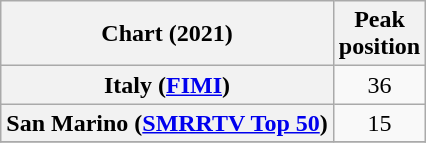<table class="wikitable sortable plainrowheaders" style="Text-align:center">
<tr>
<th scope="col">Chart (2021)</th>
<th scope="col">Peak<br>position</th>
</tr>
<tr>
<th scope="row">Italy (<a href='#'>FIMI</a>)</th>
<td>36</td>
</tr>
<tr>
<th scope="row">San Marino (<a href='#'>SMRRTV Top 50</a>)</th>
<td>15</td>
</tr>
<tr>
</tr>
</table>
